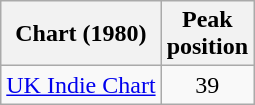<table class="wikitable sortable">
<tr>
<th>Chart (1980)</th>
<th>Peak<br>position</th>
</tr>
<tr>
<td><a href='#'>UK Indie Chart</a></td>
<td style="text-align:center;">39</td>
</tr>
</table>
